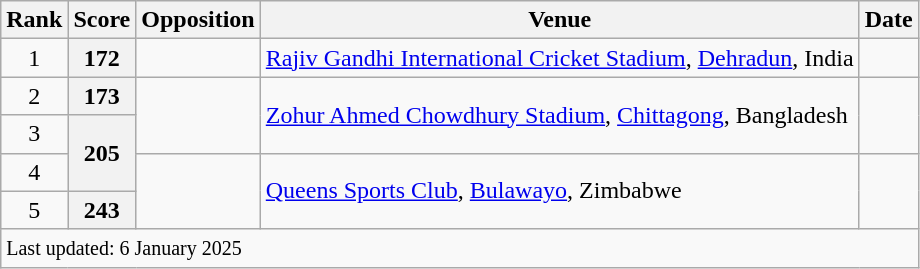<table class="wikitable plainrowheaders sortable">
<tr>
<th scope=col>Rank</th>
<th scope=col>Score</th>
<th scope=col>Opposition</th>
<th scope=col>Venue</th>
<th scope=col>Date</th>
</tr>
<tr>
<td align=center>1</td>
<th scope=row style=text-align:center;>172</th>
<td></td>
<td><a href='#'>Rajiv Gandhi International Cricket Stadium</a>, <a href='#'>Dehradun</a>, India</td>
<td></td>
</tr>
<tr>
<td align=center>2</td>
<th scope=row style=text-align:center;>173</th>
<td rowspan=2></td>
<td rowspan=2><a href='#'>Zohur Ahmed Chowdhury Stadium</a>, <a href='#'>Chittagong</a>, Bangladesh</td>
<td rowspan=2></td>
</tr>
<tr>
<td align=center>3</td>
<th scope=row style=text-align:center; rowspan=2>205</th>
</tr>
<tr>
<td align=center>4</td>
<td rowspan=2></td>
<td rowspan=2><a href='#'>Queens Sports Club</a>, <a href='#'>Bulawayo</a>, Zimbabwe</td>
<td rowspan=2></td>
</tr>
<tr>
<td align=center>5</td>
<th scope=row style=text-align:center;>243</th>
</tr>
<tr class=sortbottom>
<td colspan=5><small>Last updated: 6 January 2025</small></td>
</tr>
</table>
